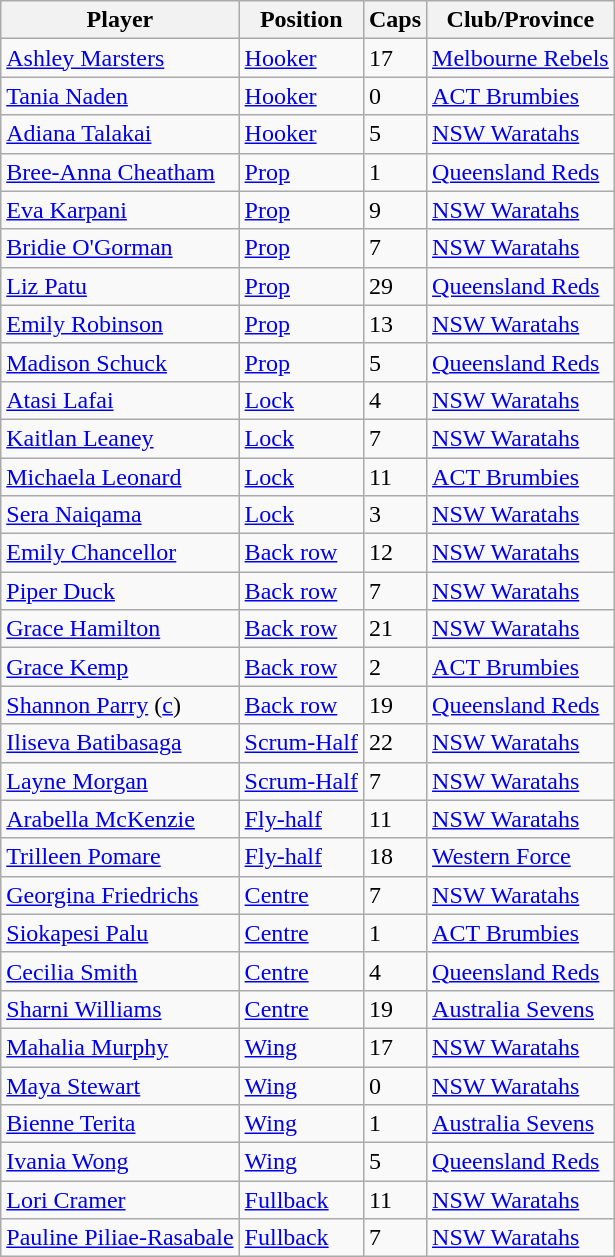<table class="wikitable sortable">
<tr>
<th>Player</th>
<th>Position</th>
<th>Caps</th>
<th>Club/Province</th>
</tr>
<tr>
<td><a href='#'>Ashley Marsters</a></td>
<td><a href='#'>Hooker</a></td>
<td>17</td>
<td> <a href='#'>Melbourne Rebels</a></td>
</tr>
<tr>
<td><a href='#'>Tania Naden</a></td>
<td><a href='#'>Hooker</a></td>
<td>0</td>
<td> <a href='#'>ACT Brumbies</a></td>
</tr>
<tr>
<td><a href='#'>Adiana Talakai</a></td>
<td><a href='#'>Hooker</a></td>
<td>5</td>
<td> <a href='#'>NSW Waratahs</a></td>
</tr>
<tr>
<td><a href='#'>Bree-Anna Cheatham</a></td>
<td><a href='#'>Prop</a></td>
<td>1</td>
<td> <a href='#'>Queensland Reds</a></td>
</tr>
<tr>
<td><a href='#'>Eva Karpani</a></td>
<td><a href='#'>Prop</a></td>
<td>9</td>
<td> <a href='#'>NSW Waratahs</a></td>
</tr>
<tr>
<td><a href='#'>Bridie O'Gorman</a></td>
<td><a href='#'>Prop</a></td>
<td>7</td>
<td> <a href='#'>NSW Waratahs</a></td>
</tr>
<tr>
<td><a href='#'>Liz Patu</a></td>
<td><a href='#'>Prop</a></td>
<td>29</td>
<td> <a href='#'>Queensland Reds</a></td>
</tr>
<tr>
<td><a href='#'>Emily Robinson</a></td>
<td><a href='#'>Prop</a></td>
<td>13</td>
<td> <a href='#'>NSW Waratahs</a></td>
</tr>
<tr>
<td><a href='#'>Madison Schuck</a></td>
<td><a href='#'>Prop</a></td>
<td>5</td>
<td> <a href='#'>Queensland Reds</a></td>
</tr>
<tr>
<td><a href='#'>Atasi Lafai</a></td>
<td><a href='#'>Lock</a></td>
<td>4</td>
<td> <a href='#'>NSW Waratahs</a></td>
</tr>
<tr>
<td><a href='#'>Kaitlan Leaney</a></td>
<td><a href='#'>Lock</a></td>
<td>7</td>
<td> <a href='#'>NSW Waratahs</a></td>
</tr>
<tr>
<td><a href='#'>Michaela Leonard</a></td>
<td><a href='#'>Lock</a></td>
<td>11</td>
<td> <a href='#'>ACT Brumbies</a></td>
</tr>
<tr>
<td><a href='#'>Sera Naiqama</a></td>
<td><a href='#'>Lock</a></td>
<td>3</td>
<td> <a href='#'>NSW Waratahs</a></td>
</tr>
<tr>
<td><a href='#'>Emily Chancellor</a></td>
<td><a href='#'>Back row</a></td>
<td>12</td>
<td> <a href='#'>NSW Waratahs</a></td>
</tr>
<tr>
<td><a href='#'>Piper Duck</a></td>
<td><a href='#'>Back row</a></td>
<td>7</td>
<td> <a href='#'>NSW Waratahs</a></td>
</tr>
<tr>
<td><a href='#'>Grace Hamilton</a></td>
<td><a href='#'>Back row</a></td>
<td>21</td>
<td> <a href='#'>NSW Waratahs</a></td>
</tr>
<tr>
<td><a href='#'>Grace Kemp</a></td>
<td><a href='#'>Back row</a></td>
<td>2</td>
<td> <a href='#'>ACT Brumbies</a></td>
</tr>
<tr>
<td><a href='#'>Shannon Parry</a> (<a href='#'>c</a>)</td>
<td><a href='#'>Back row</a></td>
<td>19</td>
<td> <a href='#'>Queensland Reds</a></td>
</tr>
<tr>
<td><a href='#'>Iliseva Batibasaga</a></td>
<td><a href='#'>Scrum-Half</a></td>
<td>22</td>
<td> <a href='#'>NSW Waratahs</a></td>
</tr>
<tr>
<td><a href='#'>Layne Morgan</a></td>
<td><a href='#'>Scrum-Half</a></td>
<td>7</td>
<td> <a href='#'>NSW Waratahs</a></td>
</tr>
<tr>
<td><a href='#'>Arabella McKenzie</a></td>
<td><a href='#'>Fly-half</a></td>
<td>11</td>
<td> <a href='#'>NSW Waratahs</a></td>
</tr>
<tr>
<td><a href='#'>Trilleen Pomare</a></td>
<td><a href='#'>Fly-half</a></td>
<td>18</td>
<td> <a href='#'>Western Force</a></td>
</tr>
<tr>
<td><a href='#'>Georgina Friedrichs</a></td>
<td><a href='#'>Centre</a></td>
<td>7</td>
<td> <a href='#'>NSW Waratahs</a></td>
</tr>
<tr>
<td><a href='#'>Siokapesi Palu</a></td>
<td><a href='#'>Centre</a></td>
<td>1</td>
<td> <a href='#'>ACT Brumbies</a></td>
</tr>
<tr>
<td><a href='#'>Cecilia Smith</a></td>
<td><a href='#'>Centre</a></td>
<td>4</td>
<td> <a href='#'>Queensland Reds</a></td>
</tr>
<tr>
<td><a href='#'>Sharni Williams</a></td>
<td><a href='#'>Centre</a></td>
<td>19</td>
<td> <a href='#'>Australia Sevens</a></td>
</tr>
<tr>
<td><a href='#'>Mahalia Murphy</a></td>
<td><a href='#'>Wing</a></td>
<td>17</td>
<td> <a href='#'>NSW Waratahs</a></td>
</tr>
<tr>
<td><a href='#'>Maya Stewart</a></td>
<td><a href='#'>Wing</a></td>
<td>0</td>
<td> <a href='#'>NSW Waratahs</a></td>
</tr>
<tr>
<td><a href='#'>Bienne Terita</a></td>
<td><a href='#'>Wing</a></td>
<td>1</td>
<td> <a href='#'>Australia Sevens</a></td>
</tr>
<tr>
<td><a href='#'>Ivania Wong</a></td>
<td><a href='#'>Wing</a></td>
<td>5</td>
<td> <a href='#'>Queensland Reds</a></td>
</tr>
<tr>
<td><a href='#'>Lori Cramer</a></td>
<td><a href='#'>Fullback</a></td>
<td>11</td>
<td> <a href='#'>NSW Waratahs</a></td>
</tr>
<tr>
<td><a href='#'>Pauline Piliae-Rasabale</a></td>
<td><a href='#'>Fullback</a></td>
<td>7</td>
<td> <a href='#'>NSW Waratahs</a></td>
</tr>
</table>
